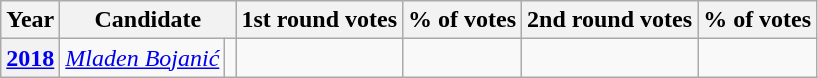<table class="wikitable">
<tr>
<th>Year</th>
<th colspan=2>Candidate</th>
<th>1st round votes</th>
<th>% of votes</th>
<th>2nd round votes</th>
<th>% of votes</th>
</tr>
<tr>
<th><a href='#'>2018</a></th>
<td><em><a href='#'>Mladen Bojanić</a></em></td>
<td></td>
<td></td>
<td></td>
<td></td>
<td></td>
</tr>
</table>
